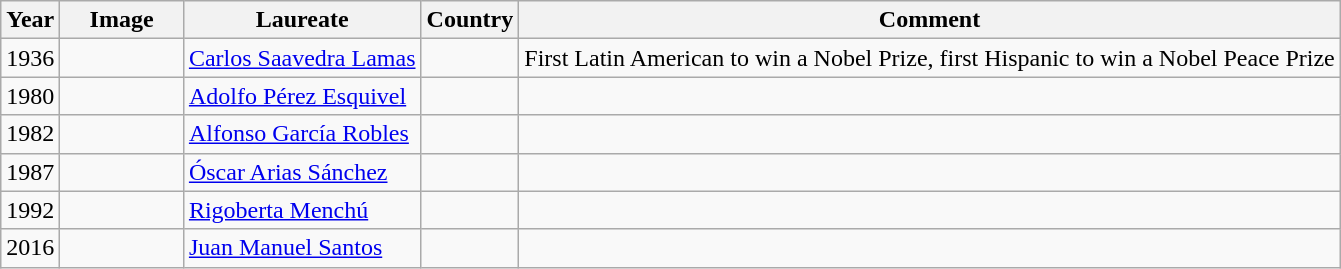<table class="wikitable sortable">
<tr>
<th>Year</th>
<th class="unportable" style="width:75px;">Image</th>
<th>Laureate</th>
<th>Country</th>
<th>Comment</th>
</tr>
<tr>
<td style="text-align:center;">1936</td>
<td></td>
<td><a href='#'>Carlos Saavedra Lamas</a></td>
<td></td>
<td>First Latin American to win a Nobel Prize, first Hispanic to win a Nobel Peace Prize</td>
</tr>
<tr>
<td style="text-align:center;">1980</td>
<td></td>
<td><a href='#'>Adolfo Pérez Esquivel</a></td>
<td></td>
<td></td>
</tr>
<tr>
<td style="text-align:center;">1982</td>
<td></td>
<td><a href='#'>Alfonso García Robles</a></td>
<td></td>
<td></td>
</tr>
<tr>
<td style="text-align:center;">1987</td>
<td></td>
<td><a href='#'>Óscar Arias Sánchez</a></td>
<td></td>
<td></td>
</tr>
<tr>
<td style="text-align:center;">1992</td>
<td></td>
<td><a href='#'>Rigoberta Menchú</a></td>
<td></td>
<td></td>
</tr>
<tr>
<td style="text-align:center;">2016</td>
<td></td>
<td><a href='#'>Juan Manuel Santos</a></td>
<td></td>
<td></td>
</tr>
</table>
